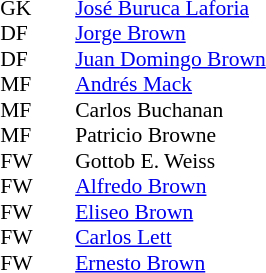<table style="font-size:90%; margin:0.2em auto;" cellspacing="0" cellpadding="0">
<tr>
<th width="25"></th>
<th width="25"></th>
</tr>
<tr>
<td>GK</td>
<td></td>
<td> <a href='#'>José Buruca Laforia</a></td>
</tr>
<tr>
<td>DF</td>
<td></td>
<td> <a href='#'>Jorge Brown</a></td>
</tr>
<tr>
<td>DF</td>
<td></td>
<td> <a href='#'>Juan Domingo Brown</a></td>
</tr>
<tr>
<td>MF</td>
<td></td>
<td> <a href='#'>Andrés Mack</a></td>
</tr>
<tr>
<td>MF</td>
<td></td>
<td> Carlos Buchanan</td>
</tr>
<tr>
<td>MF</td>
<td></td>
<td> Patricio Browne</td>
</tr>
<tr>
<td>FW</td>
<td></td>
<td> Gottob E. Weiss</td>
</tr>
<tr>
<td>FW</td>
<td></td>
<td> <a href='#'>Alfredo Brown</a></td>
</tr>
<tr>
<td>FW</td>
<td></td>
<td> <a href='#'>Eliseo Brown</a></td>
</tr>
<tr>
<td>FW</td>
<td></td>
<td> <a href='#'>Carlos Lett</a></td>
</tr>
<tr>
<td>FW</td>
<td></td>
<td> <a href='#'>Ernesto Brown</a></td>
</tr>
</table>
